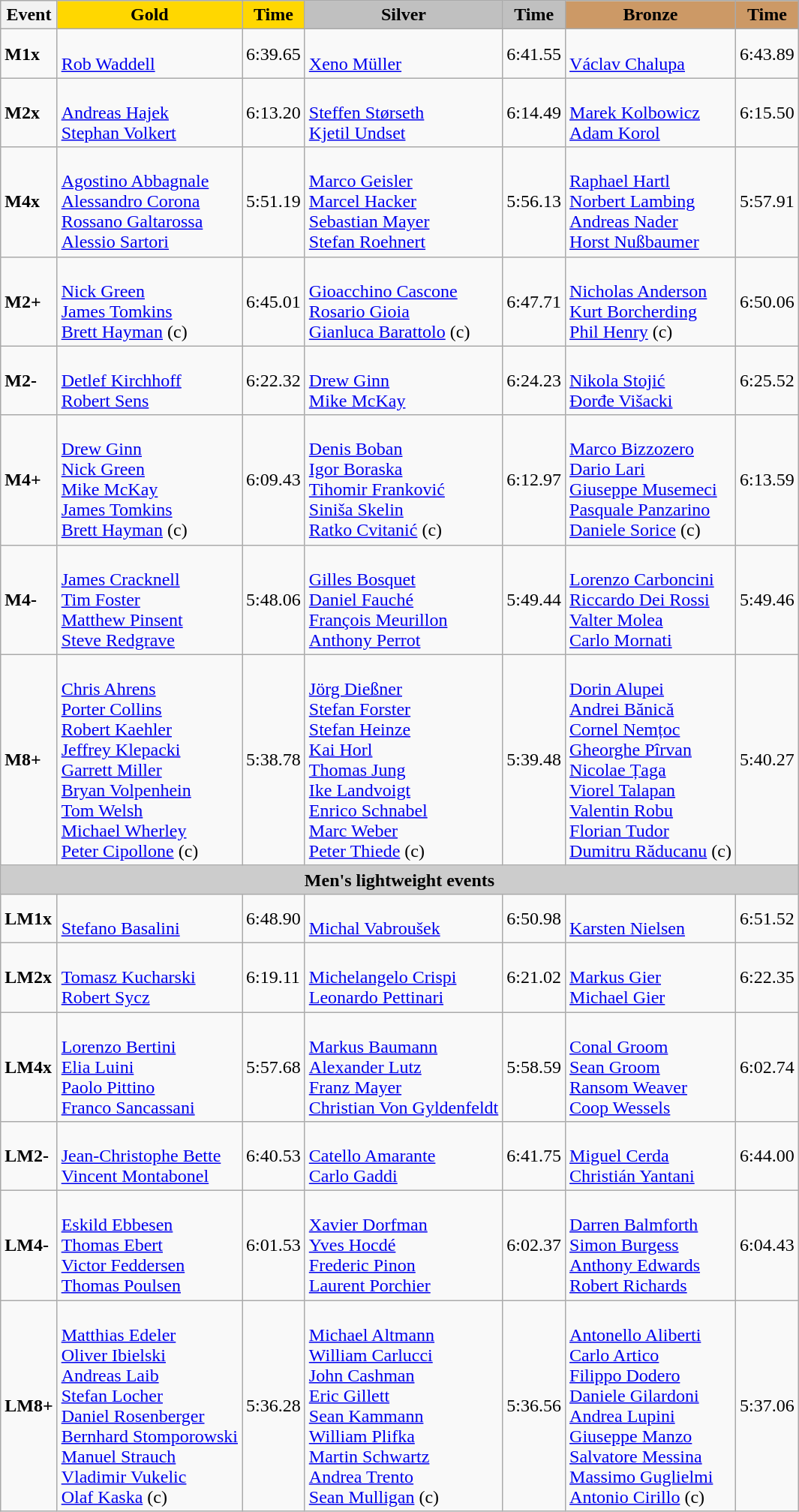<table class="wikitable">
<tr>
<th>Event</th>
<th style="text-align:center;background-color:gold;">Gold</th>
<th style="text-align:center;background-color:gold;">Time</th>
<th style="text-align:center;background-color:silver;">Silver</th>
<th style="text-align:center;background-color:silver;">Time</th>
<th style="text-align:center;background-color:#CC9966;">Bronze</th>
<th style="text-align:center;background-color:#CC9966;">Time</th>
</tr>
<tr>
<td><strong>M1x</strong></td>
<td><br><a href='#'>Rob Waddell</a></td>
<td>6:39.65</td>
<td> <br> <a href='#'>Xeno Müller</a></td>
<td>6:41.55</td>
<td> <br> <a href='#'>Václav Chalupa</a></td>
<td>6:43.89</td>
</tr>
<tr>
<td><strong>M2x</strong></td>
<td> <br><a href='#'>Andreas Hajek</a><br> <a href='#'>Stephan Volkert</a></td>
<td>6:13.20</td>
<td> <br> <a href='#'>Steffen Størseth</a><br> <a href='#'>Kjetil Undset</a></td>
<td>6:14.49</td>
<td> <br> <a href='#'>Marek Kolbowicz</a><br> <a href='#'>Adam Korol</a></td>
<td>6:15.50</td>
</tr>
<tr>
<td><strong>M4x</strong></td>
<td> <br> <a href='#'>Agostino Abbagnale</a><br> <a href='#'>Alessandro Corona</a><br> <a href='#'>Rossano Galtarossa</a><br> <a href='#'>Alessio Sartori</a></td>
<td>5:51.19</td>
<td> <br> <a href='#'>Marco Geisler</a><br> <a href='#'>Marcel Hacker</a><br> <a href='#'>Sebastian Mayer</a><br> <a href='#'>Stefan Roehnert</a></td>
<td>5:56.13</td>
<td> <br> <a href='#'>Raphael Hartl</a><br> <a href='#'>Norbert Lambing</a><br> <a href='#'>Andreas Nader</a><br> <a href='#'>Horst Nußbaumer</a></td>
<td>5:57.91</td>
</tr>
<tr>
<td><strong>M2+</strong></td>
<td> <br> <a href='#'>Nick Green</a><br> <a href='#'>James Tomkins</a><br> <a href='#'>Brett Hayman</a> (c)</td>
<td>6:45.01</td>
<td> <br> <a href='#'>Gioacchino Cascone</a><br> <a href='#'>Rosario Gioia</a><br> <a href='#'>Gianluca Barattolo</a> (c)</td>
<td>6:47.71</td>
<td> <br> <a href='#'>Nicholas Anderson</a><br> <a href='#'>Kurt Borcherding</a><br> <a href='#'>Phil Henry</a> (c)</td>
<td>6:50.06</td>
</tr>
<tr>
<td><strong>M2-</strong></td>
<td> <br> <a href='#'>Detlef Kirchhoff</a><br> <a href='#'>Robert Sens</a></td>
<td>6:22.32</td>
<td> <br> <a href='#'>Drew Ginn</a><br> <a href='#'>Mike McKay</a></td>
<td>6:24.23</td>
<td> <br> <a href='#'>Nikola Stojić</a><br> <a href='#'>Đorđe Višacki</a></td>
<td>6:25.52</td>
</tr>
<tr>
<td><strong>M4+</strong></td>
<td> <br> <a href='#'>Drew Ginn</a><br> <a href='#'>Nick Green</a><br> <a href='#'>Mike McKay</a><br> <a href='#'>James Tomkins</a><br> <a href='#'>Brett Hayman</a> (c)</td>
<td>6:09.43</td>
<td> <br> <a href='#'>Denis Boban</a><br> <a href='#'>Igor Boraska</a><br> <a href='#'>Tihomir Franković</a><br> <a href='#'>Siniša Skelin</a><br> <a href='#'>Ratko Cvitanić</a> (c)</td>
<td>6:12.97</td>
<td> <br> <a href='#'>Marco Bizzozero</a><br> <a href='#'>Dario Lari</a><br> <a href='#'>Giuseppe Musemeci</a><br> <a href='#'>Pasquale Panzarino</a><br> <a href='#'>Daniele Sorice</a> (c)</td>
<td>6:13.59</td>
</tr>
<tr>
<td><strong>M4-</strong></td>
<td> <br> <a href='#'>James Cracknell</a><br> <a href='#'>Tim Foster</a><br> <a href='#'>Matthew Pinsent</a><br> <a href='#'>Steve Redgrave</a></td>
<td>5:48.06</td>
<td> <br> <a href='#'>Gilles Bosquet</a><br> <a href='#'>Daniel Fauché</a><br> <a href='#'>François Meurillon</a><br> <a href='#'>Anthony Perrot</a></td>
<td>5:49.44</td>
<td> <br> <a href='#'>Lorenzo Carboncini</a><br> <a href='#'>Riccardo Dei Rossi</a><br> <a href='#'>Valter Molea</a><br> <a href='#'>Carlo Mornati</a></td>
<td>5:49.46</td>
</tr>
<tr>
<td><strong>M8+</strong></td>
<td> <br> <a href='#'>Chris Ahrens</a><br> <a href='#'>Porter Collins</a><br> <a href='#'>Robert Kaehler</a><br> <a href='#'>Jeffrey Klepacki</a><br> <a href='#'>Garrett Miller</a><br> <a href='#'>Bryan Volpenhein</a><br> <a href='#'>Tom Welsh</a><br> <a href='#'>Michael Wherley</a><br> <a href='#'>Peter Cipollone</a> (c)</td>
<td>5:38.78</td>
<td> <br> <a href='#'>Jörg Dießner</a><br> <a href='#'>Stefan Forster</a><br> <a href='#'>Stefan Heinze</a><br> <a href='#'>Kai Horl</a><br> <a href='#'>Thomas Jung</a><br> <a href='#'>Ike Landvoigt</a><br> <a href='#'>Enrico Schnabel</a><br> <a href='#'>Marc Weber</a><br> <a href='#'>Peter Thiede</a> (c)</td>
<td>5:39.48</td>
<td> <br> <a href='#'>Dorin Alupei</a><br> <a href='#'>Andrei Bănică</a><br> <a href='#'>Cornel Nemțoc</a><br> <a href='#'>Gheorghe Pîrvan</a><br> <a href='#'>Nicolae Țaga</a><br> <a href='#'>Viorel Talapan</a><br> <a href='#'>Valentin Robu</a><br> <a href='#'>Florian Tudor</a><br> <a href='#'>Dumitru Răducanu</a> (c)</td>
<td>5:40.27</td>
</tr>
<tr>
<th colspan="7" style="background-color:#CCC;">Men's lightweight events</th>
</tr>
<tr>
<td><strong>LM1x</strong></td>
<td> <br> <a href='#'>Stefano Basalini</a></td>
<td>6:48.90</td>
<td> <br> <a href='#'>Michal Vabroušek</a></td>
<td>6:50.98</td>
<td> <br> <a href='#'>Karsten Nielsen</a></td>
<td>6:51.52</td>
</tr>
<tr>
<td><strong>LM2x</strong></td>
<td> <br> <a href='#'>Tomasz Kucharski</a><br> <a href='#'>Robert Sycz</a></td>
<td>6:19.11</td>
<td> <br> <a href='#'>Michelangelo Crispi</a><br> <a href='#'>Leonardo Pettinari</a></td>
<td>6:21.02</td>
<td> <br> <a href='#'>Markus Gier</a><br> <a href='#'>Michael Gier</a></td>
<td>6:22.35</td>
</tr>
<tr>
<td><strong>LM4x</strong></td>
<td> <br> <a href='#'>Lorenzo Bertini</a><br> <a href='#'>Elia Luini</a><br> <a href='#'>Paolo Pittino</a><br> <a href='#'>Franco Sancassani</a></td>
<td>5:57.68</td>
<td> <br> <a href='#'>Markus Baumann</a><br> <a href='#'>Alexander Lutz</a><br> <a href='#'>Franz Mayer</a><br> <a href='#'>Christian Von Gyldenfeldt</a></td>
<td>5:58.59</td>
<td> <br> <a href='#'>Conal Groom</a><br> <a href='#'>Sean Groom</a><br> <a href='#'>Ransom Weaver</a><br> <a href='#'>Coop Wessels</a></td>
<td>6:02.74</td>
</tr>
<tr>
<td><strong>LM2-</strong></td>
<td> <br> <a href='#'>Jean-Christophe Bette</a><br> <a href='#'>Vincent Montabonel</a></td>
<td>6:40.53</td>
<td> <br> <a href='#'>Catello Amarante</a><br> <a href='#'>Carlo Gaddi</a></td>
<td>6:41.75</td>
<td> <br> <a href='#'>Miguel Cerda</a><br> <a href='#'>Christián Yantani</a></td>
<td>6:44.00</td>
</tr>
<tr>
<td><strong>LM4-</strong></td>
<td> <br> <a href='#'>Eskild Ebbesen</a><br> <a href='#'>Thomas Ebert</a><br> <a href='#'>Victor Feddersen</a><br> <a href='#'>Thomas Poulsen</a></td>
<td>6:01.53</td>
<td> <br> <a href='#'>Xavier Dorfman</a><br> <a href='#'>Yves Hocdé</a><br> <a href='#'>Frederic Pinon</a><br> <a href='#'>Laurent Porchier</a></td>
<td>6:02.37</td>
<td> <br> <a href='#'>Darren Balmforth</a><br> <a href='#'>Simon Burgess</a><br> <a href='#'>Anthony Edwards</a><br> <a href='#'>Robert Richards</a></td>
<td>6:04.43</td>
</tr>
<tr>
<td><strong>LM8+</strong></td>
<td> <br> <a href='#'>Matthias Edeler</a><br> <a href='#'>Oliver Ibielski</a><br> <a href='#'>Andreas Laib</a><br> <a href='#'>Stefan Locher</a><br> <a href='#'>Daniel Rosenberger</a><br> <a href='#'>Bernhard Stomporowski</a><br> <a href='#'>Manuel Strauch</a><br> <a href='#'>Vladimir Vukelic</a><br> <a href='#'>Olaf Kaska</a> (c)</td>
<td>5:36.28</td>
<td> <br> <a href='#'>Michael Altmann</a><br> <a href='#'>William Carlucci</a><br> <a href='#'>John Cashman</a><br> <a href='#'>Eric Gillett</a><br> <a href='#'>Sean Kammann</a><br> <a href='#'>William Plifka</a><br> <a href='#'>Martin Schwartz</a><br> <a href='#'>Andrea Trento</a><br> <a href='#'>Sean Mulligan</a> (c)</td>
<td>5:36.56</td>
<td> <br> <a href='#'>Antonello Aliberti</a><br> <a href='#'>Carlo Artico</a><br> <a href='#'>Filippo Dodero</a><br> <a href='#'>Daniele Gilardoni</a><br> <a href='#'>Andrea Lupini</a><br> <a href='#'>Giuseppe Manzo</a><br> <a href='#'>Salvatore Messina</a><br> <a href='#'>Massimo Guglielmi</a><br> <a href='#'>Antonio Cirillo</a> (c)</td>
<td>5:37.06</td>
</tr>
</table>
